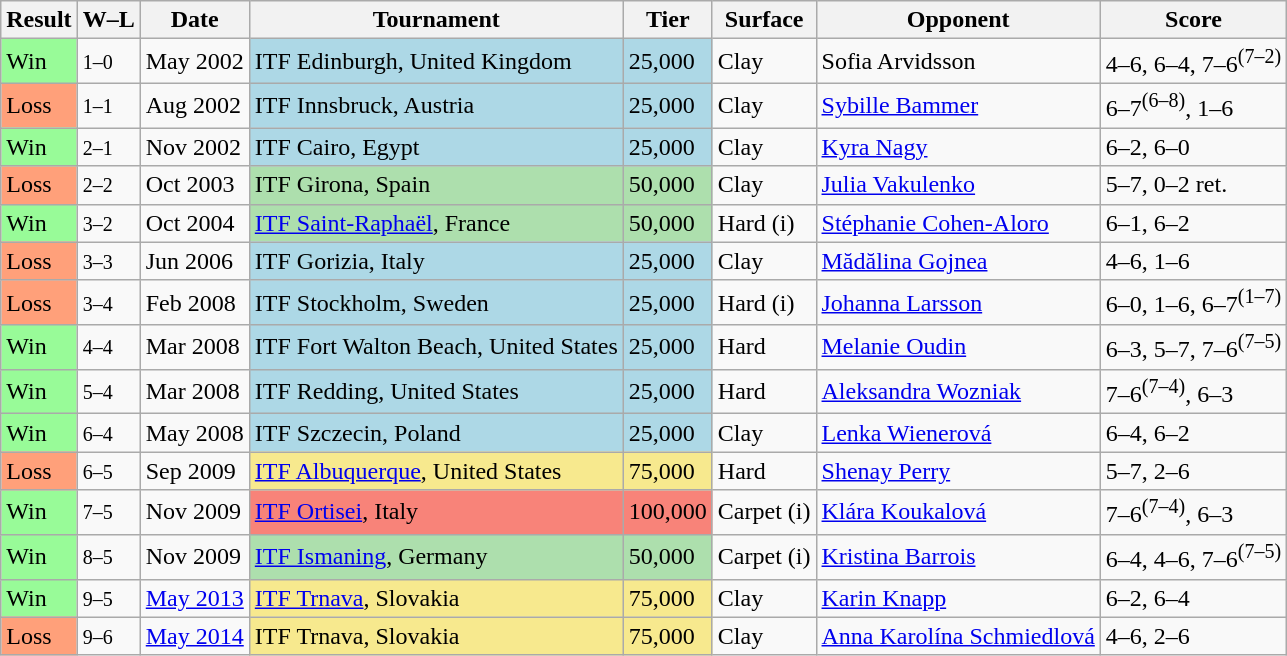<table class="wikitable sortable">
<tr>
<th>Result</th>
<th class="unsortable">W–L</th>
<th>Date</th>
<th>Tournament</th>
<th>Tier</th>
<th>Surface</th>
<th>Opponent</th>
<th class="unsortable">Score</th>
</tr>
<tr>
<td style=background:#98fb98>Win</td>
<td><small>1–0</small></td>
<td>May 2002</td>
<td style=background:lightblue>ITF Edinburgh, United Kingdom</td>
<td style=background:lightblue>25,000</td>
<td>Clay</td>
<td> Sofia Arvidsson</td>
<td>4–6, 6–4, 7–6<sup>(7–2)</sup></td>
</tr>
<tr>
<td style=background:#ffa07a>Loss</td>
<td><small>1–1</small></td>
<td>Aug 2002</td>
<td style=background:lightblue>ITF Innsbruck, Austria</td>
<td style=background:lightblue>25,000</td>
<td>Clay</td>
<td> <a href='#'>Sybille Bammer</a></td>
<td>6–7<sup>(6–8)</sup>, 1–6</td>
</tr>
<tr>
<td style=background:#98fb98>Win</td>
<td><small>2–1</small></td>
<td>Nov 2002</td>
<td style=background:lightblue>ITF Cairo, Egypt</td>
<td style=background:lightblue>25,000</td>
<td>Clay</td>
<td> <a href='#'>Kyra Nagy</a></td>
<td>6–2, 6–0</td>
</tr>
<tr>
<td style=background:#ffa07a>Loss</td>
<td><small>2–2</small></td>
<td>Oct 2003</td>
<td style=background:#addfad>ITF Girona, Spain</td>
<td style=background:#addfad>50,000</td>
<td>Clay</td>
<td> <a href='#'>Julia Vakulenko</a></td>
<td>5–7, 0–2 ret.</td>
</tr>
<tr>
<td style=background:#98fb98>Win</td>
<td><small>3–2</small></td>
<td>Oct 2004</td>
<td style=background:#addfad><a href='#'>ITF Saint-Raphaël</a>, France</td>
<td style=background:#addfad>50,000</td>
<td>Hard (i)</td>
<td> <a href='#'>Stéphanie Cohen-Aloro</a></td>
<td>6–1, 6–2</td>
</tr>
<tr>
<td style=background:#ffa07a>Loss</td>
<td><small>3–3</small></td>
<td>Jun 2006</td>
<td style=background:lightblue>ITF Gorizia, Italy</td>
<td style=background:lightblue>25,000</td>
<td>Clay</td>
<td> <a href='#'>Mădălina Gojnea</a></td>
<td>4–6, 1–6</td>
</tr>
<tr>
<td style=background:#ffa07a>Loss</td>
<td><small>3–4</small></td>
<td>Feb 2008</td>
<td style=background:lightblue>ITF Stockholm, Sweden</td>
<td style=background:lightblue>25,000</td>
<td>Hard (i)</td>
<td> <a href='#'>Johanna Larsson</a></td>
<td>6–0, 1–6, 6–7<sup>(1–7)</sup></td>
</tr>
<tr>
<td style=background:#98fb98>Win</td>
<td><small>4–4</small></td>
<td>Mar 2008</td>
<td style=background:lightblue>ITF Fort Walton Beach, United States</td>
<td style=background:lightblue>25,000</td>
<td>Hard</td>
<td> <a href='#'>Melanie Oudin</a></td>
<td>6–3, 5–7, 7–6<sup>(7–5)</sup></td>
</tr>
<tr>
<td style=background:#98fb98>Win</td>
<td><small>5–4</small></td>
<td>Mar 2008</td>
<td style=background:lightblue>ITF Redding, United States</td>
<td style=background:lightblue>25,000</td>
<td>Hard</td>
<td> <a href='#'>Aleksandra Wozniak</a></td>
<td>7–6<sup>(7–4)</sup>, 6–3</td>
</tr>
<tr>
<td style=background:#98fb98>Win</td>
<td><small>6–4</small></td>
<td>May 2008</td>
<td style=background:lightblue>ITF Szczecin, Poland</td>
<td style=background:lightblue>25,000</td>
<td>Clay</td>
<td> <a href='#'>Lenka Wienerová</a></td>
<td>6–4, 6–2</td>
</tr>
<tr>
<td style=background:#ffa07a>Loss</td>
<td><small>6–5</small></td>
<td>Sep 2009</td>
<td style=background:#f7e98e><a href='#'>ITF Albuquerque</a>, United States</td>
<td style=background:#f7e98e>75,000</td>
<td>Hard</td>
<td> <a href='#'>Shenay Perry</a></td>
<td>5–7, 2–6</td>
</tr>
<tr>
<td style=background:#98fb98>Win</td>
<td><small>7–5</small></td>
<td>Nov 2009</td>
<td style=background:#f88379><a href='#'>ITF Ortisei</a>, Italy</td>
<td style=background:#f88379>100,000</td>
<td>Carpet (i)</td>
<td> <a href='#'>Klára Koukalová</a></td>
<td>7–6<sup>(7–4)</sup>, 6–3</td>
</tr>
<tr>
<td style=background:#98fb98>Win</td>
<td><small>8–5</small></td>
<td>Nov 2009</td>
<td style=background:#addfad><a href='#'>ITF Ismaning</a>, Germany</td>
<td style=background:#addfad>50,000</td>
<td>Carpet (i)</td>
<td> <a href='#'>Kristina Barrois</a></td>
<td>6–4, 4–6, 7–6<sup>(7–5)</sup></td>
</tr>
<tr>
<td style=background:#98fb98>Win</td>
<td><small>9–5</small></td>
<td><a href='#'>May 2013</a></td>
<td style=background:#f7e98e><a href='#'>ITF Trnava</a>, Slovakia</td>
<td style=background:#f7e98e>75,000</td>
<td>Clay</td>
<td> <a href='#'>Karin Knapp</a></td>
<td>6–2, 6–4</td>
</tr>
<tr>
<td style=background:#ffa07a>Loss</td>
<td><small>9–6</small></td>
<td><a href='#'>May 2014</a></td>
<td style=background:#f7e98e>ITF Trnava, Slovakia</td>
<td style=background:#f7e98e>75,000</td>
<td>Clay</td>
<td> <a href='#'>Anna Karolína Schmiedlová</a></td>
<td>4–6, 2–6</td>
</tr>
</table>
